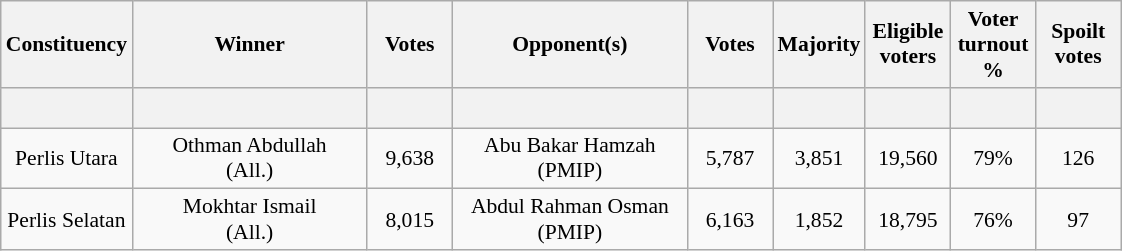<table class="wikitable sortable" style="text-align:center; font-size:90%">
<tr>
<th width="60">Constituency</th>
<th width="150">Winner</th>
<th width="50">Votes</th>
<th width="150">Opponent(s)</th>
<th width="50">Votes</th>
<th width="50">Majority</th>
<th width="50">Eligible voters</th>
<th width="50">Voter turnout %</th>
<th width="50">Spoilt votes</th>
</tr>
<tr>
<th height="20"></th>
<th></th>
<th></th>
<th></th>
<th></th>
<th></th>
<th></th>
<th></th>
<th></th>
</tr>
<tr>
<td>Perlis Utara</td>
<td>Othman Abdullah<br>(All.)</td>
<td>9,638</td>
<td>Abu Bakar Hamzah<br>(PMIP)</td>
<td>5,787</td>
<td>3,851</td>
<td>19,560</td>
<td>79%</td>
<td>126</td>
</tr>
<tr>
<td>Perlis Selatan</td>
<td>Mokhtar Ismail<br>(All.)</td>
<td>8,015</td>
<td>Abdul Rahman Osman<br>(PMIP)</td>
<td>6,163</td>
<td>1,852</td>
<td>18,795</td>
<td>76%</td>
<td>97</td>
</tr>
</table>
